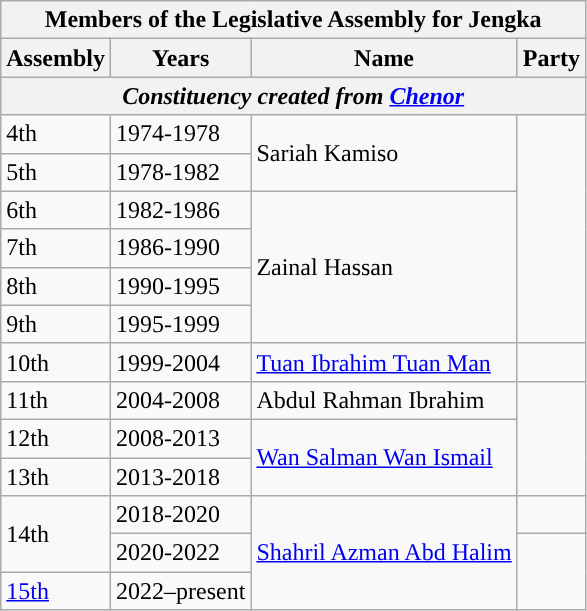<table class="wikitable">
<tr>
<th colspan="4">Members of the Legislative Assembly for Jengka</th>
</tr>
<tr>
<th>Assembly</th>
<th>Years</th>
<th>Name</th>
<th>Party</th>
</tr>
<tr>
<th colspan="4"><em>Constituency created from <a href='#'>Chenor</a></em></th>
</tr>
<tr>
<td>4th</td>
<td>1974-1978</td>
<td rowspan="2">Sariah Kamiso</td>
<td rowspan="6"></td>
</tr>
<tr>
<td>5th</td>
<td>1978-1982</td>
</tr>
<tr>
<td>6th</td>
<td>1982-1986</td>
<td rowspan="4">Zainal Hassan</td>
</tr>
<tr>
<td>7th</td>
<td>1986-1990</td>
</tr>
<tr>
<td>8th</td>
<td>1990-1995</td>
</tr>
<tr>
<td>9th</td>
<td>1995-1999</td>
</tr>
<tr>
<td>10th</td>
<td>1999-2004</td>
<td><a href='#'>Tuan Ibrahim Tuan Man</a></td>
<td></td>
</tr>
<tr>
<td>11th</td>
<td>2004-2008</td>
<td>Abdul Rahman Ibrahim</td>
<td rowspan="3"></td>
</tr>
<tr>
<td>12th</td>
<td>2008-2013</td>
<td rowspan="2"><a href='#'>Wan Salman Wan Ismail</a></td>
</tr>
<tr>
<td>13th</td>
<td>2013-2018</td>
</tr>
<tr>
<td rowspan="2">14th</td>
<td>2018-2020</td>
<td rowspan="3"><a href='#'>Shahril Azman Abd Halim</a></td>
<td></td>
</tr>
<tr>
<td>2020-2022</td>
<td rowspan="2"></td>
</tr>
<tr>
<td><a href='#'>15th</a></td>
<td>2022–present</td>
</tr>
</table>
